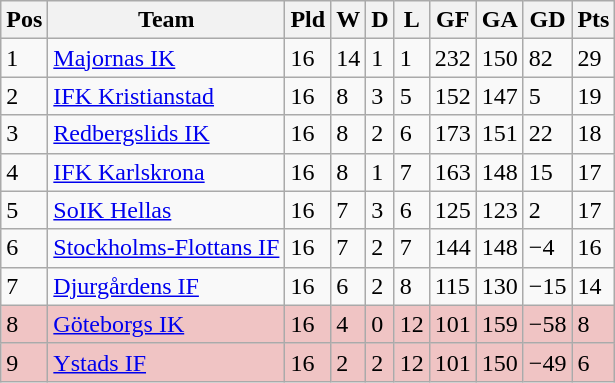<table class="wikitable">
<tr>
<th><span>Pos</span></th>
<th>Team</th>
<th><span>Pld</span></th>
<th><span>W</span></th>
<th><span>D</span></th>
<th><span>L</span></th>
<th><span>GF</span></th>
<th><span>GA</span></th>
<th><span>GD</span></th>
<th><span>Pts</span></th>
</tr>
<tr>
<td>1</td>
<td><a href='#'>Majornas IK</a></td>
<td>16</td>
<td>14</td>
<td>1</td>
<td>1</td>
<td>232</td>
<td>150</td>
<td>82</td>
<td>29</td>
</tr>
<tr>
<td>2</td>
<td><a href='#'>IFK Kristianstad</a></td>
<td>16</td>
<td>8</td>
<td>3</td>
<td>5</td>
<td>152</td>
<td>147</td>
<td>5</td>
<td>19</td>
</tr>
<tr>
<td>3</td>
<td><a href='#'>Redbergslids IK</a></td>
<td>16</td>
<td>8</td>
<td>2</td>
<td>6</td>
<td>173</td>
<td>151</td>
<td>22</td>
<td>18</td>
</tr>
<tr>
<td>4</td>
<td><a href='#'>IFK Karlskrona</a></td>
<td>16</td>
<td>8</td>
<td>1</td>
<td>7</td>
<td>163</td>
<td>148</td>
<td>15</td>
<td>17</td>
</tr>
<tr>
<td>5</td>
<td><a href='#'>SoIK Hellas</a></td>
<td>16</td>
<td>7</td>
<td>3</td>
<td>6</td>
<td>125</td>
<td>123</td>
<td>2</td>
<td>17</td>
</tr>
<tr>
<td>6</td>
<td><a href='#'>Stockholms-Flottans IF</a></td>
<td>16</td>
<td>7</td>
<td>2</td>
<td>7</td>
<td>144</td>
<td>148</td>
<td>−4</td>
<td>16</td>
</tr>
<tr>
<td>7</td>
<td><a href='#'>Djurgårdens IF</a></td>
<td>16</td>
<td>6</td>
<td>2</td>
<td>8</td>
<td>115</td>
<td>130</td>
<td>−15</td>
<td>14</td>
</tr>
<tr align="left" style="background:#f0c4c4;">
<td>8</td>
<td><a href='#'>Göteborgs IK</a></td>
<td>16</td>
<td>4</td>
<td>0</td>
<td>12</td>
<td>101</td>
<td>159</td>
<td>−58</td>
<td>8</td>
</tr>
<tr align="left" style="background:#f0c4c4;">
<td>9</td>
<td><a href='#'>Ystads IF</a></td>
<td>16</td>
<td>2</td>
<td>2</td>
<td>12</td>
<td>101</td>
<td>150</td>
<td>−49</td>
<td>6</td>
</tr>
</table>
